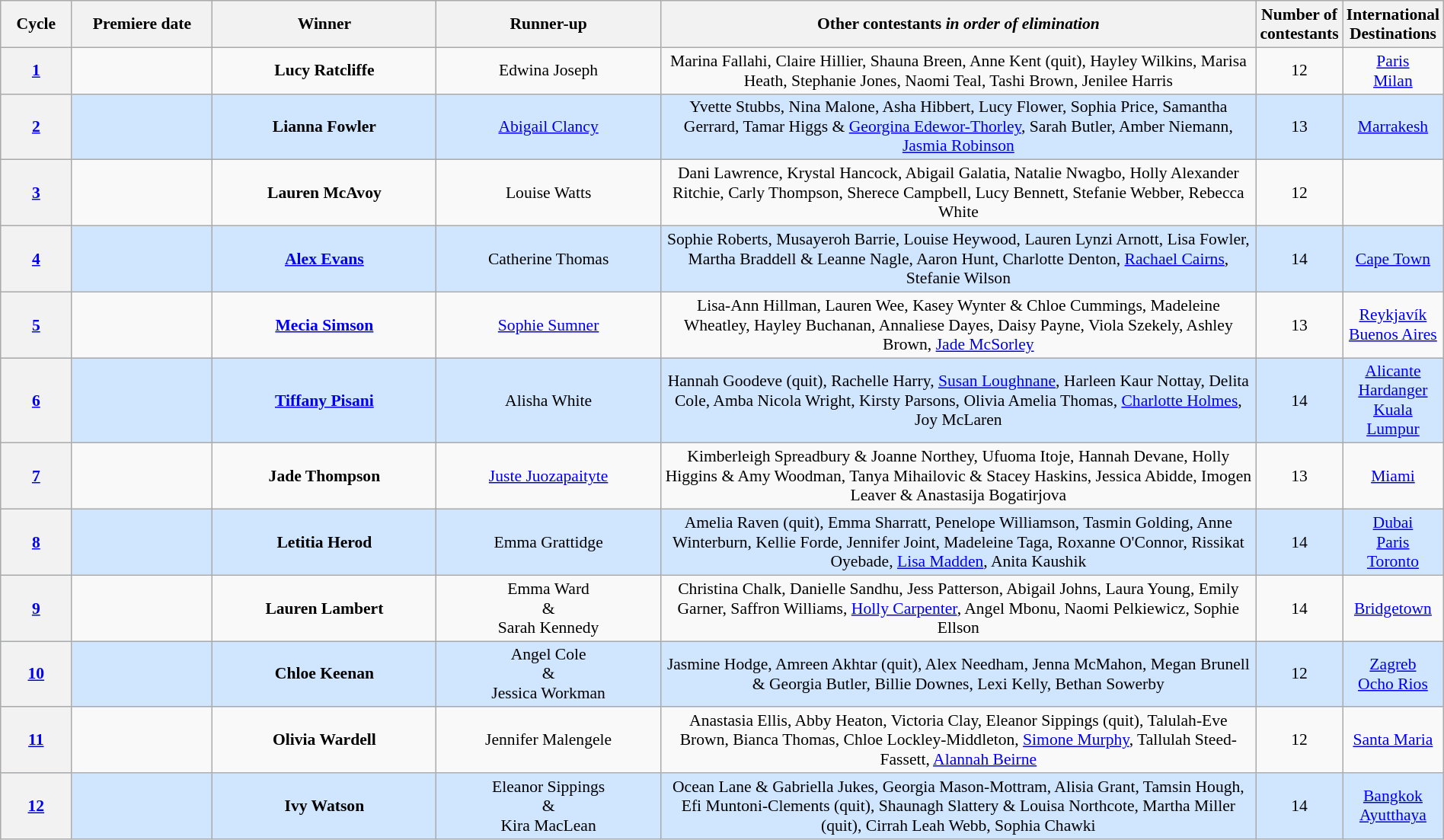<table class="wikitable" style="font-size:90%; width:100%; text-align: center;">
<tr>
<th style="width:5%;">Cycle</th>
<th style="width:10%;">Premiere date</th>
<th width=16%>Winner</th>
<th width=16%>Runner-up</th>
<th style="width:43%;">Other contestants <em>in order of elimination</em></th>
<th style="width:3%;">Number of contestants</th>
<th style="width:8%;">International Destinations</th>
</tr>
<tr>
<th><a href='#'>1</a></th>
<td></td>
<td><strong>Lucy Ratcliffe</strong></td>
<td>Edwina Joseph</td>
<td> Marina Fallahi, Claire Hillier, Shauna Breen, Anne Kent (quit), Hayley Wilkins, Marisa Heath, Stephanie Jones, Naomi Teal, Tashi Brown, Jenilee Harris</td>
<td>12</td>
<td><a href='#'>Paris</a><br><a href='#'>Milan</a></td>
</tr>
<tr style="background: #D0E6FF;">
<th><a href='#'>2</a></th>
<td></td>
<td><strong>Lianna Fowler</strong></td>
<td><a href='#'>Abigail Clancy</a></td>
<td>Yvette Stubbs, Nina Malone, Asha Hibbert, Lucy Flower, Sophia Price, Samantha Gerrard, Tamar Higgs & <a href='#'>Georgina Edewor-Thorley</a>, Sarah Butler, Amber Niemann, <a href='#'>Jasmia Robinson</a></td>
<td>13</td>
<td><a href='#'>Marrakesh</a></td>
</tr>
<tr>
<th><a href='#'>3</a></th>
<td></td>
<td><strong>Lauren McAvoy</strong></td>
<td>Louise Watts</td>
<td> Dani Lawrence, Krystal Hancock, Abigail Galatia, Natalie Nwagbo, Holly Alexander Ritchie, Carly Thompson, Sherece Campbell, Lucy Bennett, Stefanie Webber, Rebecca White</td>
<td>12</td>
<td></td>
</tr>
<tr style="background: #D0E6FF;">
<th><a href='#'>4</a></th>
<td></td>
<td><strong><a href='#'>Alex Evans</a></strong></td>
<td>Catherine Thomas</td>
<td>Sophie Roberts, Musayeroh Barrie, Louise Heywood, Lauren  Lynzi Arnott, Lisa Fowler, Martha Braddell & Leanne Nagle, Aaron Hunt, Charlotte Denton, <a href='#'>Rachael Cairns</a>, Stefanie Wilson</td>
<td>14</td>
<td><a href='#'>Cape Town</a></td>
</tr>
<tr>
<th><a href='#'>5</a></th>
<td></td>
<td><strong><a href='#'>Mecia Simson</a></strong></td>
<td><a href='#'>Sophie Sumner</a></td>
<td>Lisa-Ann Hillman, Lauren Wee, Kasey Wynter & Chloe Cummings, Madeleine Wheatley, Hayley Buchanan, Annaliese Dayes, Daisy Payne, Viola Szekely, Ashley Brown, <a href='#'>Jade McSorley</a></td>
<td>13</td>
<td><a href='#'>Reykjavík</a><br><a href='#'>Buenos Aires</a></td>
</tr>
<tr style="background: #D0E6FF;">
<th><a href='#'>6</a></th>
<td></td>
<td><strong><a href='#'>Tiffany Pisani</a></strong></td>
<td>Alisha White</td>
<td>Hannah Goodeve (quit), Rachelle Harry, <a href='#'>Susan Loughnane</a>, Harleen Kaur Nottay, Delita Cole, Amba  Nicola Wright, Kirsty Parsons, Olivia  Amelia Thomas, <a href='#'>Charlotte Holmes</a>, Joy McLaren</td>
<td>14</td>
<td><a href='#'>Alicante</a><br><a href='#'>Hardanger</a><br><a href='#'>Kuala Lumpur</a></td>
</tr>
<tr>
<th><a href='#'>7</a></th>
<td></td>
<td><strong>Jade Thompson</strong></td>
<td><a href='#'>Juste Juozapaityte</a></td>
<td>Kimberleigh Spreadbury & Joanne Northey, Ufuoma Itoje, Hannah Devane, Holly Higgins & Amy Woodman, Tanya Mihailovic & Stacey Haskins, Jessica Abidde, Imogen Leaver & Anastasija Bogatirjova</td>
<td>13</td>
<td><a href='#'>Miami</a></td>
</tr>
<tr style="background: #D0E6FF;">
<th><a href='#'>8</a></th>
<td></td>
<td><strong>Letitia Herod</strong></td>
<td>Emma Grattidge</td>
<td>Amelia Raven (quit), Emma Sharratt, Penelope Williamson, Tasmin Golding, Anne Winterburn, Kellie Forde, Jennifer Joint, Madeleine Taga, Roxanne O'Connor, Rissikat Oyebade, <a href='#'>Lisa Madden</a>, Anita Kaushik</td>
<td>14</td>
<td><a href='#'>Dubai</a><br><a href='#'>Paris</a><br><a href='#'>Toronto</a></td>
</tr>
<tr>
<th><a href='#'>9</a></th>
<td></td>
<td><strong>Lauren Lambert</strong></td>
<td>Emma Ward<br>&<br>Sarah Kennedy</td>
<td>Christina Chalk, Danielle Sandhu, Jess Patterson, Abigail Johns, Laura Young, Emily Garner, Saffron Williams, <a href='#'>Holly Carpenter</a>, Angel Mbonu, Naomi Pelkiewicz, Sophie Ellson</td>
<td>14</td>
<td><a href='#'>Bridgetown</a></td>
</tr>
<tr style="background: #D0E6FF;">
<th><a href='#'>10</a></th>
<td></td>
<td><strong>Chloe Keenan</strong></td>
<td>Angel Cole<br>&<br>Jessica Workman</td>
<td>Jasmine Hodge, Amreen Akhtar (quit), Alex Needham, Jenna McMahon, Megan Brunell & Georgia Butler, Billie Downes, Lexi Kelly, Bethan Sowerby</td>
<td>12</td>
<td><a href='#'>Zagreb</a><br><a href='#'>Ocho Rios</a></td>
</tr>
<tr>
<th><a href='#'>11</a></th>
<td></td>
<td><strong>Olivia Wardell</strong></td>
<td>Jennifer Malengele</td>
<td>Anastasia Ellis, Abby Heaton, Victoria Clay, Eleanor Sippings (quit), Talulah-Eve Brown, Bianca Thomas, Chloe Lockley-Middleton, <a href='#'>Simone Murphy</a>, Tallulah Steed-Fassett, <a href='#'>Alannah Beirne</a></td>
<td>12</td>
<td><a href='#'>Santa Maria</a></td>
</tr>
<tr style="background: #D0E6FF;">
<th><a href='#'>12</a></th>
<td></td>
<td><strong>Ivy Watson</strong></td>
<td>Eleanor Sippings<br>&<br>Kira MacLean</td>
<td>Ocean Lane & Gabriella Jukes, Georgia Mason-Mottram, Alisia Grant, Tamsin Hough, Efi Muntoni-Clements (quit), Shaunagh Slattery & Louisa Northcote, Martha Miller (quit), Cirrah Leah Webb, Sophia Chawki</td>
<td>14</td>
<td><a href='#'>Bangkok</a><br><a href='#'>Ayutthaya</a></td>
</tr>
</table>
